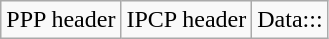<table class="wikitable">
<tr>
<td>PPP header</td>
<td>IPCP header</td>
<td>Data:::</td>
</tr>
</table>
